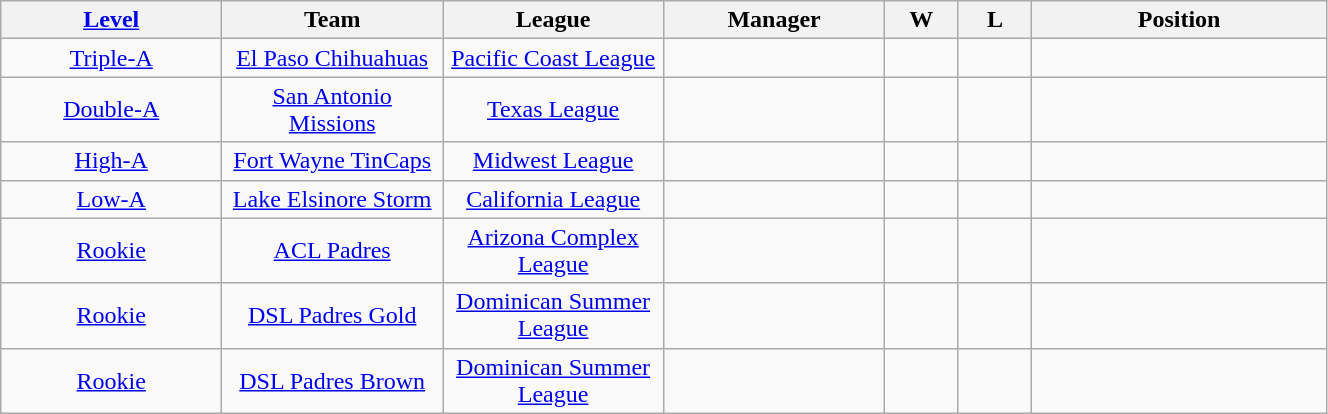<table class="wikitable" style="width:70%; text-align:center;">
<tr>
<th style="width:15%;"><a href='#'>Level</a></th>
<th style="width:15%;">Team</th>
<th style="width:15%;">League</th>
<th style="width:15%;">Manager</th>
<th style="width:5%;">W</th>
<th style="width:5%;">L</th>
<th style="width:20%;">Position</th>
</tr>
<tr>
<td><a href='#'>Triple-A</a></td>
<td><a href='#'>El Paso Chihuahuas</a></td>
<td><a href='#'>Pacific Coast League</a></td>
<td></td>
<td></td>
<td></td>
<td></td>
</tr>
<tr>
<td><a href='#'>Double-A</a></td>
<td><a href='#'>San Antonio Missions</a></td>
<td><a href='#'>Texas League</a></td>
<td></td>
<td></td>
<td></td>
<td></td>
</tr>
<tr>
<td><a href='#'>High-A</a></td>
<td><a href='#'>Fort Wayne TinCaps</a></td>
<td><a href='#'>Midwest League</a></td>
<td></td>
<td></td>
<td></td>
<td></td>
</tr>
<tr>
<td><a href='#'>Low-A</a></td>
<td><a href='#'>Lake Elsinore Storm</a></td>
<td><a href='#'>California League</a></td>
<td></td>
<td></td>
<td></td>
<td></td>
</tr>
<tr>
<td><a href='#'>Rookie</a></td>
<td><a href='#'>ACL Padres</a></td>
<td><a href='#'>Arizona Complex League</a></td>
<td></td>
<td></td>
<td></td>
<td></td>
</tr>
<tr>
<td><a href='#'>Rookie</a></td>
<td><a href='#'>DSL Padres Gold</a></td>
<td><a href='#'>Dominican Summer League</a></td>
<td></td>
<td></td>
<td></td>
<td></td>
</tr>
<tr>
<td><a href='#'>Rookie</a></td>
<td><a href='#'>DSL Padres Brown</a></td>
<td><a href='#'>Dominican Summer League</a></td>
<td></td>
<td></td>
<td></td>
<td></td>
</tr>
</table>
